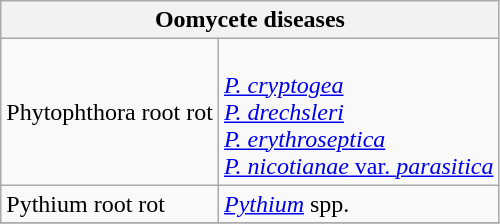<table class="wikitable" style="clear">
<tr>
<th colspan=2><strong>Oomycete diseases</strong><br></th>
</tr>
<tr>
<td>Phytophthora root rot</td>
<td><br><em><a href='#'>P. cryptogea</a></em><br>
<em><a href='#'>P. drechsleri</a></em><br>
<em><a href='#'>P. erythroseptica</a></em><br>
<a href='#'><em>P. nicotianae</em> var. <em>parasitica</em></a></td>
</tr>
<tr>
<td>Pythium root rot</td>
<td><em><a href='#'>Pythium</a></em> spp.</td>
</tr>
<tr>
</tr>
</table>
